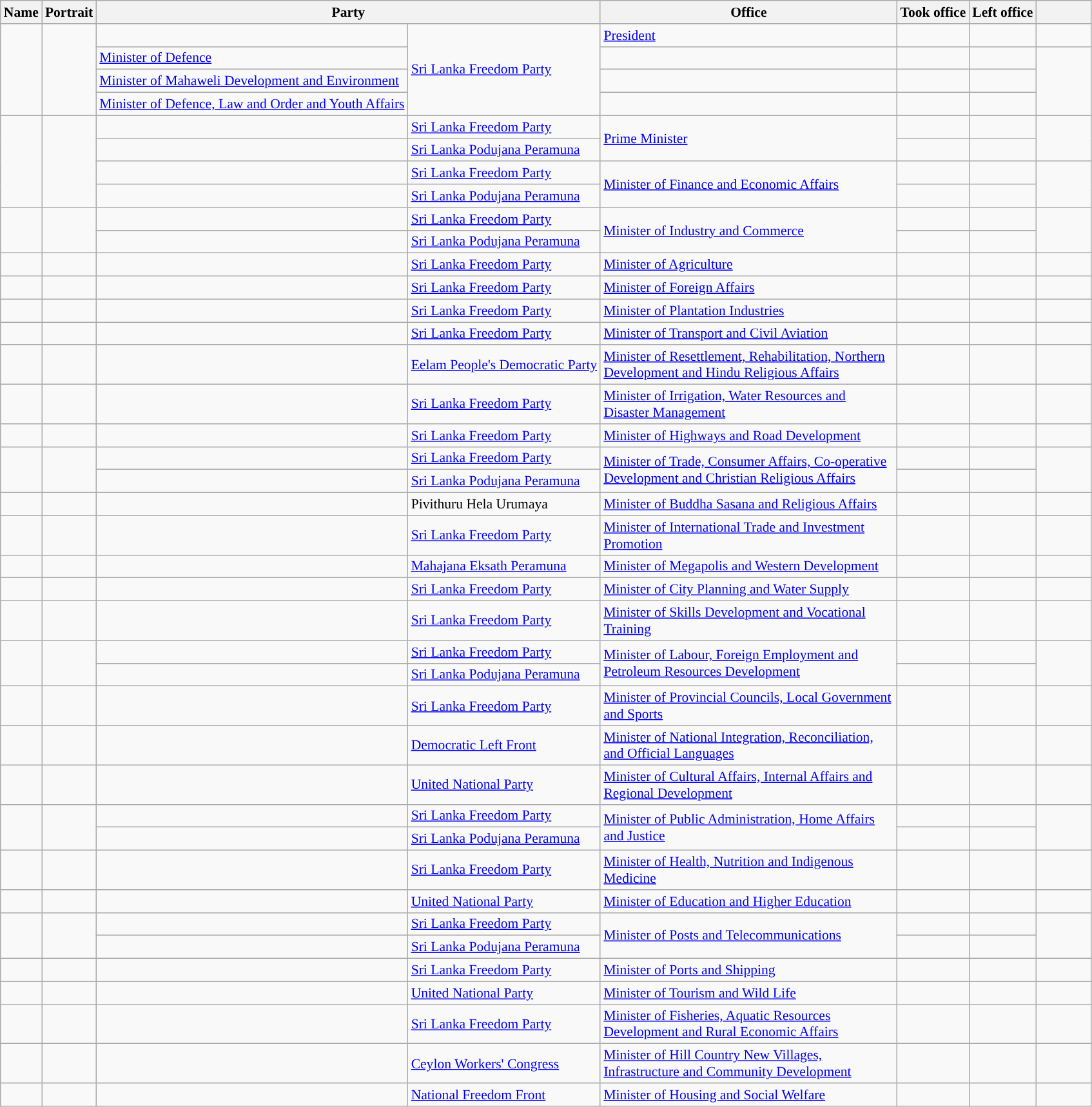<table class="wikitable plainrowheaders sortable" style="font-size:90%; text-align:left;">
<tr>
<th scope=col>Name</th>
<th scope=col class=unsortable>Portrait</th>
<th scope=col colspan="2">Party</th>
<th scope=col width=300px>Office</th>
<th scope=col>Took office</th>
<th scope=col>Left office</th>
<th scope=col width=50px class=unsortable></th>
</tr>
<tr>
<td rowspan=4></td>
<td align=center rowspan=4></td>
<td !align="center" style="background:"></td>
<td rowspan=4><a href='#'>Sri Lanka Freedom Party</a></td>
<td><a href='#'>President</a></td>
<td align=center></td>
<td align=center></td>
<td align=center></td>
</tr>
<tr>
<td><a href='#'>Minister of Defence</a></td>
<td align=center></td>
<td align=center></td>
<td align=center></td>
</tr>
<tr>
<td><a href='#'>Minister of Mahaweli Development and Environment</a></td>
<td align=center></td>
<td align=center></td>
<td align=center></td>
</tr>
<tr>
<td><a href='#'>Minister of Defence, Law and Order and Youth Affairs</a></td>
<td align=center></td>
<td align=center></td>
<td align=center></td>
</tr>
<tr>
<td rowspan=4></td>
<td align=center rowspan=4></td>
<td !align="center" style="background:"></td>
<td><a href='#'>Sri Lanka Freedom Party</a></td>
<td rowspan=2><a href='#'>Prime Minister</a></td>
<td align=center></td>
<td align=center></td>
<td align=center rowspan=2></td>
</tr>
<tr>
<td !align="center" style="background:"></td>
<td><a href='#'>Sri Lanka Podujana Peramuna</a></td>
<td align=center></td>
<td align=center></td>
</tr>
<tr>
<td !align="center" style="background:"></td>
<td><a href='#'>Sri Lanka Freedom Party</a></td>
<td rowspan=2><a href='#'>Minister of Finance and Economic Affairs</a></td>
<td align=center></td>
<td align=center></td>
<td align=center rowspan=2></td>
</tr>
<tr>
<td !align="center" style="background:"></td>
<td><a href='#'>Sri Lanka Podujana Peramuna</a></td>
<td align=center></td>
<td align=center></td>
</tr>
<tr>
<td rowspan=2></td>
<td align=center rowspan=2></td>
<td !align="center" style="background:"></td>
<td><a href='#'>Sri Lanka Freedom Party</a></td>
<td rowspan=2><a href='#'>Minister of Industry and Commerce</a></td>
<td align=center></td>
<td align=center></td>
<td align=center rowspan=2></td>
</tr>
<tr>
<td !align="center" style="background:"></td>
<td><a href='#'>Sri Lanka Podujana Peramuna</a></td>
<td align=center></td>
<td align=center></td>
</tr>
<tr>
<td></td>
<td align=center></td>
<td !align="center" style="background:"></td>
<td><a href='#'>Sri Lanka Freedom Party</a></td>
<td><a href='#'>Minister of Agriculture</a></td>
<td align=center></td>
<td align=center></td>
<td align=center></td>
</tr>
<tr>
<td></td>
<td align=center></td>
<td !align="center" style="background:"></td>
<td><a href='#'>Sri Lanka Freedom Party</a></td>
<td><a href='#'>Minister of Foreign Affairs</a></td>
<td align=center></td>
<td align=center></td>
<td align=center></td>
</tr>
<tr>
<td></td>
<td align=center></td>
<td !align="center" style="background:"></td>
<td><a href='#'>Sri Lanka Freedom Party</a></td>
<td><a href='#'>Minister of Plantation Industries</a></td>
<td align=center></td>
<td align=center></td>
<td align=center></td>
</tr>
<tr>
<td></td>
<td align=center></td>
<td !align="center" style="background:"></td>
<td><a href='#'>Sri Lanka Freedom Party</a></td>
<td><a href='#'>Minister of Transport and Civil Aviation</a></td>
<td align=center></td>
<td align=center></td>
<td align=center></td>
</tr>
<tr>
<td></td>
<td align=center></td>
<td !align="center" style="background:"></td>
<td><a href='#'>Eelam People's Democratic Party</a></td>
<td><a href='#'>Minister of Resettlement, Rehabilitation, Northern Development and Hindu Religious Affairs</a></td>
<td align=center></td>
<td align=center></td>
<td align=center></td>
</tr>
<tr>
<td></td>
<td align=center></td>
<td !align="center" style="background:"></td>
<td><a href='#'>Sri Lanka Freedom Party</a></td>
<td><a href='#'>Minister of Irrigation, Water Resources and Disaster Management</a></td>
<td align=center></td>
<td align=center></td>
<td align=center></td>
</tr>
<tr>
<td></td>
<td align=center></td>
<td !align="center" style="background:"></td>
<td><a href='#'>Sri Lanka Freedom Party</a></td>
<td><a href='#'>Minister of Highways and Road Development</a></td>
<td align=center></td>
<td align=center></td>
<td align=center></td>
</tr>
<tr>
<td rowspan=2></td>
<td align=center rowspan=2></td>
<td !align="center" style="background:"></td>
<td><a href='#'>Sri Lanka Freedom Party</a></td>
<td rowspan=2><a href='#'>Minister of Trade, Consumer Affairs, Co-operative Development and Christian Religious Affairs</a></td>
<td align=center></td>
<td align=center></td>
<td align=center rowspan=2></td>
</tr>
<tr>
<td !align="center" style="background:"></td>
<td><a href='#'>Sri Lanka Podujana Peramuna</a></td>
<td align=center></td>
<td align=center></td>
</tr>
<tr>
<td></td>
<td align=center></td>
<td></td>
<td>Pivithuru Hela Urumaya</td>
<td><a href='#'>Minister of Buddha Sasana and Religious Affairs</a></td>
<td align=center></td>
<td align=center></td>
<td align=center></td>
</tr>
<tr>
<td></td>
<td align=center></td>
<td !align="center" style="background:"></td>
<td><a href='#'>Sri Lanka Freedom Party</a></td>
<td><a href='#'>Minister of International Trade and Investment Promotion</a></td>
<td align=center></td>
<td align=center></td>
<td align=center></td>
</tr>
<tr>
<td></td>
<td align=center></td>
<td !align="center" style="background:"></td>
<td><a href='#'>Mahajana Eksath Peramuna</a></td>
<td><a href='#'>Minister of Megapolis and Western Development</a></td>
<td align=center></td>
<td align=center></td>
<td align=center></td>
</tr>
<tr>
<td></td>
<td align=center></td>
<td !align="center" style="background:"></td>
<td><a href='#'>Sri Lanka Freedom Party</a></td>
<td><a href='#'>Minister of City Planning and Water Supply</a></td>
<td align=center></td>
<td align=center></td>
<td align=center></td>
</tr>
<tr>
<td></td>
<td align=center></td>
<td !align="center" style="background:"></td>
<td><a href='#'>Sri Lanka Freedom Party</a></td>
<td><a href='#'>Minister of Skills Development and Vocational Training</a></td>
<td align=center></td>
<td align=center></td>
<td align=center></td>
</tr>
<tr>
<td rowspan=2></td>
<td align=center rowspan=2></td>
<td !align="center" style="background:"></td>
<td><a href='#'>Sri Lanka Freedom Party</a></td>
<td rowspan=2><a href='#'>Minister of Labour, Foreign Employment and Petroleum Resources Development</a></td>
<td align=center></td>
<td align=center></td>
<td align=center rowspan=2></td>
</tr>
<tr>
<td !align="center" style="background:"></td>
<td><a href='#'>Sri Lanka Podujana Peramuna</a></td>
<td align=center></td>
<td align=center></td>
</tr>
<tr>
<td></td>
<td align=center></td>
<td !align="center" style="background:"></td>
<td><a href='#'>Sri Lanka Freedom Party</a></td>
<td><a href='#'>Minister of Provincial Councils, Local Government and Sports</a></td>
<td align=center></td>
<td align=center></td>
<td align=center></td>
</tr>
<tr>
<td></td>
<td align=center></td>
<td !align="center" style="background:"></td>
<td><a href='#'>Democratic Left Front</a></td>
<td><a href='#'>Minister of National Integration, Reconciliation, and Official Languages</a></td>
<td align=center></td>
<td align=center></td>
<td align=center></td>
</tr>
<tr>
<td></td>
<td align=center></td>
<td !align="center" style="background:"></td>
<td><a href='#'>United National Party</a></td>
<td><a href='#'>Minister of Cultural Affairs, Internal Affairs and Regional Development</a></td>
<td align=center></td>
<td align=center></td>
<td align=center></td>
</tr>
<tr>
<td rowspan=2></td>
<td align=center rowspan=2></td>
<td !align="center" style="background:"></td>
<td><a href='#'>Sri Lanka Freedom Party</a></td>
<td rowspan=2><a href='#'>Minister of Public Administration, Home Affairs and Justice</a></td>
<td align=center></td>
<td align=center></td>
<td align=center rowspan=2></td>
</tr>
<tr>
<td !align="center" style="background:"></td>
<td><a href='#'>Sri Lanka Podujana Peramuna</a></td>
<td align=center></td>
<td align=center></td>
</tr>
<tr>
<td></td>
<td align=center></td>
<td !align="center" style="background:"></td>
<td><a href='#'>Sri Lanka Freedom Party</a></td>
<td><a href='#'>Minister of Health, Nutrition and Indigenous Medicine</a></td>
<td align=center></td>
<td align=center></td>
<td align=center></td>
</tr>
<tr>
<td></td>
<td align=center></td>
<td !align="center" style="background:"></td>
<td><a href='#'>United National Party</a></td>
<td><a href='#'>Minister of Education and Higher Education</a></td>
<td align=center></td>
<td align=center></td>
<td align=center></td>
</tr>
<tr>
<td rowspan=2></td>
<td align=center rowspan=2></td>
<td !align="center" style="background:"></td>
<td><a href='#'>Sri Lanka Freedom Party</a></td>
<td rowspan=2><a href='#'>Minister of Posts and Telecommunications</a></td>
<td align=center></td>
<td align=center></td>
<td align=center rowspan=2></td>
</tr>
<tr>
<td !align="center" style="background:"></td>
<td><a href='#'>Sri Lanka Podujana Peramuna</a></td>
<td align=center></td>
<td align=center></td>
</tr>
<tr>
<td></td>
<td align=center></td>
<td !align="center" style="background:"></td>
<td><a href='#'>Sri Lanka Freedom Party</a></td>
<td><a href='#'>Minister of Ports and Shipping</a></td>
<td align=center></td>
<td align=center></td>
<td align=center></td>
</tr>
<tr>
<td></td>
<td align=center></td>
<td !align="center" style="background:"></td>
<td><a href='#'>United National Party</a></td>
<td><a href='#'>Minister of Tourism and Wild Life</a></td>
<td align=center></td>
<td align=center></td>
<td align=center></td>
</tr>
<tr>
<td></td>
<td align=center></td>
<td !align="center" style="background:"></td>
<td><a href='#'>Sri Lanka Freedom Party</a></td>
<td><a href='#'>Minister of Fisheries, Aquatic Resources Development and Rural Economic Affairs</a></td>
<td align=center></td>
<td align=center></td>
<td align=center></td>
</tr>
<tr>
<td></td>
<td align=center></td>
<td !align="center" style="background:"></td>
<td><a href='#'>Ceylon Workers' Congress</a></td>
<td><a href='#'>Minister of Hill Country New Villages, Infrastructure and Community Development</a></td>
<td align=center></td>
<td align=center></td>
<td align=center></td>
</tr>
<tr>
<td></td>
<td align=center></td>
<td !align="center" style="background:"></td>
<td><a href='#'>National Freedom Front</a></td>
<td><a href='#'>Minister of Housing and Social Welfare</a></td>
<td align=center></td>
<td align=center></td>
<td align=center></td>
</tr>
</table>
